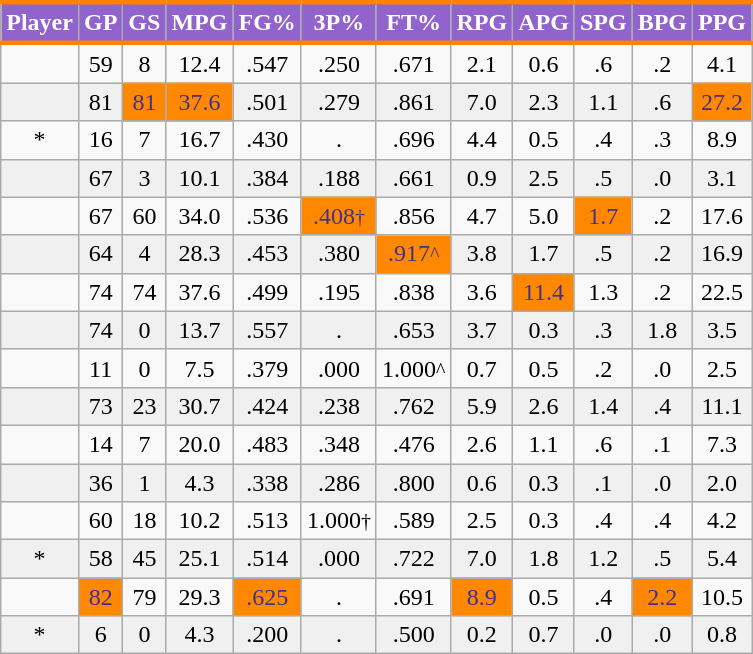<table class="wikitable sortable" style="text-align:right;">
<tr>
<th style="background:#9063CD; color:#FFFFFF; border-top:#FF8200 3px solid; border-bottom:#FF8200 3px solid;">Player</th>
<th style="background:#9063CD; color:#FFFFFF; border-top:#FF8200 3px solid; border-bottom:#FF8200 3px solid;">GP</th>
<th style="background:#9063CD; color:#FFFFFF; border-top:#FF8200 3px solid; border-bottom:#FF8200 3px solid;">GS</th>
<th style="background:#9063CD; color:#FFFFFF; border-top:#FF8200 3px solid; border-bottom:#FF8200 3px solid;">MPG</th>
<th style="background:#9063CD; color:#FFFFFF; border-top:#FF8200 3px solid; border-bottom:#FF8200 3px solid;">FG%</th>
<th style="background:#9063CD; color:#FFFFFF; border-top:#FF8200 3px solid; border-bottom:#FF8200 3px solid;">3P%</th>
<th style="background:#9063CD; color:#FFFFFF; border-top:#FF8200 3px solid; border-bottom:#FF8200 3px solid;">FT%</th>
<th style="background:#9063CD; color:#FFFFFF; border-top:#FF8200 3px solid; border-bottom:#FF8200 3px solid;">RPG</th>
<th style="background:#9063CD; color:#FFFFFF; border-top:#FF8200 3px solid; border-bottom:#FF8200 3px solid;">APG</th>
<th style="background:#9063CD; color:#FFFFFF; border-top:#FF8200 3px solid; border-bottom:#FF8200 3px solid;">SPG</th>
<th style="background:#9063CD; color:#FFFFFF; border-top:#FF8200 3px solid; border-bottom:#FF8200 3px solid;">BPG</th>
<th style="background:#9063CD; color:#FFFFFF; border-top:#FF8200 3px solid; border-bottom:#FF8200 3px solid;">PPG</th>
</tr>
<tr align="center" bgcolor="">
<td></td>
<td>59</td>
<td>8</td>
<td>12.4</td>
<td>.547</td>
<td>.250</td>
<td>.671</td>
<td>2.1</td>
<td>0.6</td>
<td>.6</td>
<td>.2</td>
<td>4.1</td>
</tr>
<tr align="center" bgcolor="#f0f0f0">
<td></td>
<td>81</td>
<td style="background:#FF8800;color:#423189;">81</td>
<td style="background:#FF8800;color:#423189;">37.6</td>
<td>.501</td>
<td>.279</td>
<td>.861</td>
<td>7.0</td>
<td>2.3</td>
<td>1.1</td>
<td>.6</td>
<td style="background:#FF8800;color:#423189;">27.2</td>
</tr>
<tr align="center" bgcolor="">
<td>*</td>
<td>16</td>
<td>7</td>
<td>16.7</td>
<td>.430</td>
<td>.</td>
<td>.696</td>
<td>4.4</td>
<td>0.5</td>
<td>.4</td>
<td>.3</td>
<td>8.9</td>
</tr>
<tr align="center" bgcolor="#f0f0f0">
<td></td>
<td>67</td>
<td>3</td>
<td>10.1</td>
<td>.384</td>
<td>.188</td>
<td>.661</td>
<td>0.9</td>
<td>2.5</td>
<td>.5</td>
<td>.0</td>
<td>3.1</td>
</tr>
<tr align="center" bgcolor="">
<td></td>
<td>67</td>
<td>60</td>
<td>34.0</td>
<td>.536</td>
<td style="background:#FF8800;color:#423189;">.408<small>†</small></td>
<td>.856</td>
<td>4.7</td>
<td>5.0</td>
<td style="background:#FF8800;color:#423189;">1.7</td>
<td>.2</td>
<td>17.6</td>
</tr>
<tr align="center" bgcolor="#f0f0f0">
<td></td>
<td>64</td>
<td>4</td>
<td>28.3</td>
<td>.453</td>
<td>.380</td>
<td style="background:#FF8800;color:#423189;">.917<small>^</small></td>
<td>3.8</td>
<td>1.7</td>
<td>.5</td>
<td>.2</td>
<td>16.9</td>
</tr>
<tr align="center" bgcolor="">
<td></td>
<td>74</td>
<td>74</td>
<td>37.6</td>
<td>.499</td>
<td>.195</td>
<td>.838</td>
<td>3.6</td>
<td style="background:#FF8800;color:#423189;">11.4</td>
<td>1.3</td>
<td>.2</td>
<td>22.5</td>
</tr>
<tr align="center" bgcolor="#f0f0f0">
<td></td>
<td>74</td>
<td>0</td>
<td>13.7</td>
<td>.557</td>
<td>.</td>
<td>.653</td>
<td>3.7</td>
<td>0.3</td>
<td>.3</td>
<td>1.8</td>
<td>3.5</td>
</tr>
<tr align="center" bgcolor="">
<td></td>
<td>11</td>
<td>0</td>
<td>7.5</td>
<td>.379</td>
<td>.000</td>
<td>1.000<small>^</small></td>
<td>0.7</td>
<td>0.5</td>
<td>.2</td>
<td>.0</td>
<td>2.5</td>
</tr>
<tr align="center" bgcolor="#f0f0f0">
<td></td>
<td>73</td>
<td>23</td>
<td>30.7</td>
<td>.424</td>
<td>.238</td>
<td>.762</td>
<td>5.9</td>
<td>2.6</td>
<td>1.4</td>
<td>.4</td>
<td>11.1</td>
</tr>
<tr align="center" bgcolor="">
<td></td>
<td>14</td>
<td>7</td>
<td>20.0</td>
<td>.483</td>
<td>.348</td>
<td>.476</td>
<td>2.6</td>
<td>1.1</td>
<td>.6</td>
<td>.1</td>
<td>7.3</td>
</tr>
<tr align="center" bgcolor="#f0f0f0">
<td></td>
<td>36</td>
<td>1</td>
<td>4.3</td>
<td>.338</td>
<td>.286</td>
<td>.800</td>
<td>0.6</td>
<td>0.3</td>
<td>.1</td>
<td>.0</td>
<td>2.0</td>
</tr>
<tr align="center" bgcolor="">
<td></td>
<td>60</td>
<td>18</td>
<td>10.2</td>
<td>.513</td>
<td>1.000<small>†</small></td>
<td>.589</td>
<td>2.5</td>
<td>0.3</td>
<td>.4</td>
<td>.4</td>
<td>4.2</td>
</tr>
<tr align="center" bgcolor="#f0f0f0">
<td>*</td>
<td>58</td>
<td>45</td>
<td>25.1</td>
<td>.514</td>
<td>.000</td>
<td>.722</td>
<td>7.0</td>
<td>1.8</td>
<td>1.2</td>
<td>.5</td>
<td>5.4</td>
</tr>
<tr align="center" bgcolor="">
<td></td>
<td style="background:#FF8800;color:#423189;">82</td>
<td>79</td>
<td>29.3</td>
<td style="background:#FF8800;color:#423189;">.625</td>
<td>.</td>
<td>.691</td>
<td style="background:#FF8800;color:#423189;">8.9</td>
<td>0.5</td>
<td>.4</td>
<td style="background:#FF8800;color:#423189;">2.2</td>
<td>10.5</td>
</tr>
<tr align="center" bgcolor="#f0f0f0">
<td>*</td>
<td>6</td>
<td>0</td>
<td>4.3</td>
<td>.200</td>
<td>.</td>
<td>.500</td>
<td>0.2</td>
<td>0.7</td>
<td>.0</td>
<td>.0</td>
<td>0.8</td>
</tr>
</table>
